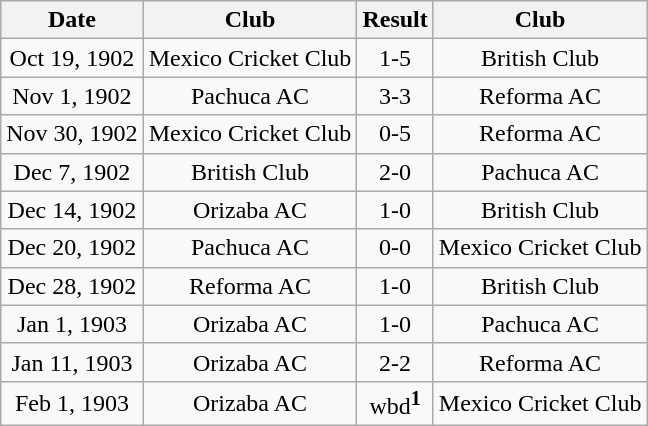<table class="wikitable" style="text-align:center;">
<tr>
<th>Date</th>
<th>Club</th>
<th>Result</th>
<th>Club</th>
</tr>
<tr>
<td>Oct 19, 1902</td>
<td>Mexico Cricket Club</td>
<td>1-5</td>
<td>British Club</td>
</tr>
<tr>
<td>Nov 1, 1902</td>
<td>Pachuca AC</td>
<td>3-3</td>
<td>Reforma AC</td>
</tr>
<tr>
<td>Nov 30, 1902</td>
<td>Mexico Cricket Club</td>
<td>0-5</td>
<td>Reforma AC</td>
</tr>
<tr>
<td>Dec 7, 1902</td>
<td>British Club</td>
<td>2-0</td>
<td>Pachuca AC</td>
</tr>
<tr>
<td>Dec 14, 1902</td>
<td>Orizaba AC</td>
<td>1-0</td>
<td>British Club</td>
</tr>
<tr>
<td>Dec 20, 1902</td>
<td>Pachuca AC</td>
<td>0-0</td>
<td>Mexico Cricket Club</td>
</tr>
<tr>
<td>Dec 28, 1902</td>
<td>Reforma AC</td>
<td>1-0</td>
<td>British Club</td>
</tr>
<tr>
<td>Jan 1, 1903</td>
<td>Orizaba AC</td>
<td>1-0</td>
<td>Pachuca AC</td>
</tr>
<tr>
<td>Jan 11, 1903</td>
<td>Orizaba AC</td>
<td>2-2</td>
<td>Reforma AC</td>
</tr>
<tr>
<td>Feb 1, 1903</td>
<td>Orizaba AC</td>
<td>wbd<sup><strong>1</strong></sup></td>
<td>Mexico Cricket Club</td>
</tr>
</table>
